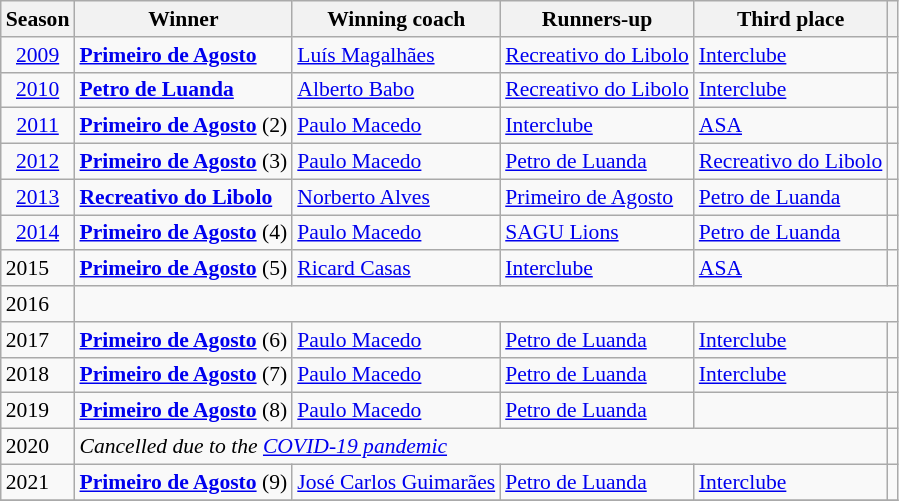<table class="wikitable" style="font-size:90%" style="text-align:center;">
<tr>
<th>Season</th>
<th>Winner</th>
<th>Winning coach</th>
<th>Runners-up</th>
<th>Third place</th>
<th></th>
</tr>
<tr>
<td align=center><a href='#'>2009</a></td>
<td><strong><a href='#'>Primeiro de Agosto</a></strong></td>
<td><a href='#'>Luís Magalhães</a></td>
<td><a href='#'>Recreativo do Libolo</a></td>
<td><a href='#'>Interclube</a></td>
<td></td>
</tr>
<tr>
<td align=center><a href='#'>2010</a></td>
<td><strong><a href='#'>Petro de Luanda</a></strong></td>
<td><a href='#'>Alberto Babo</a></td>
<td><a href='#'>Recreativo do Libolo</a></td>
<td><a href='#'>Interclube</a></td>
<td></td>
</tr>
<tr>
<td align=center><a href='#'>2011</a></td>
<td><strong><a href='#'>Primeiro de Agosto</a></strong> (2)</td>
<td><a href='#'>Paulo Macedo</a></td>
<td><a href='#'>Interclube</a></td>
<td><a href='#'>ASA</a></td>
<td></td>
</tr>
<tr>
<td align=center><a href='#'>2012</a></td>
<td><strong><a href='#'>Primeiro de Agosto</a></strong> (3)</td>
<td><a href='#'>Paulo Macedo</a></td>
<td><a href='#'>Petro de Luanda</a></td>
<td><a href='#'>Recreativo do Libolo</a></td>
<td></td>
</tr>
<tr>
<td align=center><a href='#'>2013</a></td>
<td><strong><a href='#'>Recreativo do Libolo</a></strong></td>
<td><a href='#'>Norberto Alves</a></td>
<td><a href='#'>Primeiro de Agosto</a></td>
<td><a href='#'>Petro de Luanda</a></td>
<td></td>
</tr>
<tr>
<td align=center><a href='#'>2014</a></td>
<td><strong><a href='#'>Primeiro de Agosto</a></strong> (4)</td>
<td><a href='#'>Paulo Macedo</a></td>
<td> <a href='#'>SAGU Lions</a></td>
<td><a href='#'>Petro de Luanda</a></td>
<td></td>
</tr>
<tr>
<td>2015</td>
<td><strong><a href='#'>Primeiro de Agosto</a></strong> (5)</td>
<td><a href='#'>Ricard Casas</a></td>
<td><a href='#'>Interclube</a></td>
<td><a href='#'>ASA</a></td>
<td></td>
</tr>
<tr>
<td>2016</td>
<td colspan=5></td>
</tr>
<tr>
<td>2017</td>
<td><strong><a href='#'>Primeiro de Agosto</a></strong> (6)</td>
<td><a href='#'>Paulo Macedo</a></td>
<td><a href='#'>Petro de Luanda</a></td>
<td><a href='#'>Interclube</a></td>
<td></td>
</tr>
<tr>
<td>2018</td>
<td><strong><a href='#'>Primeiro de Agosto</a></strong> (7)</td>
<td><a href='#'>Paulo Macedo</a></td>
<td><a href='#'>Petro de Luanda</a></td>
<td><a href='#'>Interclube</a></td>
<td></td>
</tr>
<tr>
<td>2019</td>
<td><strong><a href='#'>Primeiro de Agosto</a></strong> (8)</td>
<td><a href='#'>Paulo Macedo</a></td>
<td><a href='#'>Petro de Luanda</a></td>
<td></td>
<td></td>
</tr>
<tr>
<td>2020</td>
<td colspan=4><em>Cancelled due to the <a href='#'>COVID-19 pandemic</a></em></td>
<td></td>
</tr>
<tr>
<td>2021</td>
<td><strong><a href='#'>Primeiro de Agosto</a></strong> (9)</td>
<td><a href='#'>José Carlos Guimarães</a></td>
<td><a href='#'>Petro de Luanda</a></td>
<td><a href='#'>Interclube</a></td>
<td></td>
</tr>
<tr>
</tr>
</table>
